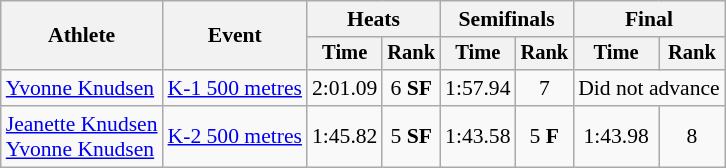<table class=wikitable style="font-size:90%">
<tr>
<th rowspan="2">Athlete</th>
<th rowspan="2">Event</th>
<th colspan=2>Heats</th>
<th colspan=2>Semifinals</th>
<th colspan=2>Final</th>
</tr>
<tr style="font-size:95%">
<th>Time</th>
<th>Rank</th>
<th>Time</th>
<th>Rank</th>
<th>Time</th>
<th>Rank</th>
</tr>
<tr align=center>
<td align=left><a href='#'>Yvonne Knudsen</a></td>
<td align=left><a href='#'>K-1 500 metres</a></td>
<td>2:01.09</td>
<td>6 <strong>SF</strong></td>
<td>1:57.94</td>
<td>7</td>
<td colspan=2>Did not advance</td>
</tr>
<tr align=center>
<td align=left><a href='#'>Jeanette Knudsen</a><br><a href='#'>Yvonne Knudsen</a></td>
<td align=left><a href='#'>K-2 500 metres</a></td>
<td>1:45.82</td>
<td>5 <strong>SF</strong></td>
<td>1:43.58</td>
<td>5 <strong>F</strong></td>
<td>1:43.98</td>
<td>8</td>
</tr>
</table>
